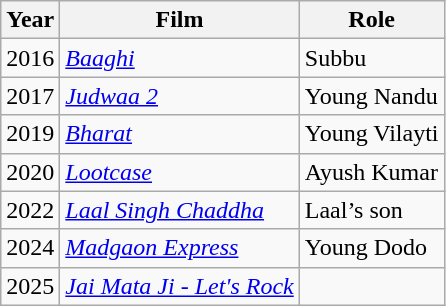<table class="wikitable sortable">
<tr>
<th>Year</th>
<th>Film</th>
<th>Role</th>
</tr>
<tr>
<td>2016</td>
<td><em><a href='#'> Baaghi</a></em></td>
<td>Subbu</td>
</tr>
<tr>
<td>2017</td>
<td><em><a href='#'>Judwaa 2</a></em></td>
<td>Young Nandu</td>
</tr>
<tr>
<td>2019</td>
<td><em><a href='#'>Bharat</a></em></td>
<td>Young Vilayti</td>
</tr>
<tr>
<td>2020</td>
<td><em><a href='#'>Lootcase</a></em></td>
<td>Ayush Kumar</td>
</tr>
<tr>
<td>2022</td>
<td><em><a href='#'>Laal Singh Chaddha</a></em></td>
<td>Laal’s son</td>
</tr>
<tr>
<td>2024</td>
<td><em><a href='#'>Madgaon Express</a></em></td>
<td>Young Dodo</td>
</tr>
<tr>
<td>2025</td>
<td><em><a href='#'>Jai Mata Ji - Let's Rock</a></em></td>
<td></td>
</tr>
</table>
